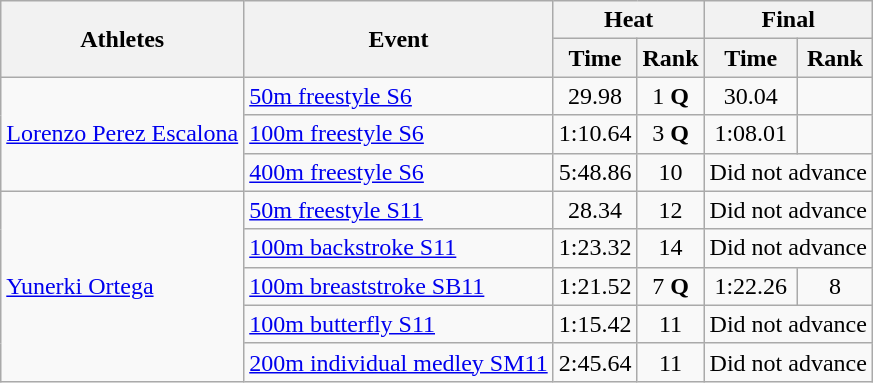<table class=wikitable>
<tr>
<th rowspan="2">Athletes</th>
<th rowspan="2">Event</th>
<th colspan="2">Heat</th>
<th colspan="2">Final</th>
</tr>
<tr>
<th>Time</th>
<th>Rank</th>
<th>Time</th>
<th>Rank</th>
</tr>
<tr align=center>
<td align=left rowspan=3><a href='#'>Lorenzo Perez Escalona</a></td>
<td align=left><a href='#'>50m freestyle S6</a></td>
<td>29.98</td>
<td>1 <strong>Q</strong></td>
<td>30.04</td>
<td></td>
</tr>
<tr align=center>
<td align=left><a href='#'>100m freestyle S6</a></td>
<td>1:10.64</td>
<td>3 <strong>Q</strong></td>
<td>1:08.01</td>
<td></td>
</tr>
<tr align=center>
<td align=left><a href='#'>400m freestyle S6</a></td>
<td>5:48.86</td>
<td>10</td>
<td colspan=2>Did not advance</td>
</tr>
<tr align=center>
<td align=left rowspan=5><a href='#'>Yunerki Ortega</a></td>
<td align=left><a href='#'>50m freestyle S11</a></td>
<td>28.34</td>
<td>12</td>
<td colspan=2>Did not advance</td>
</tr>
<tr align=center>
<td align=left><a href='#'>100m backstroke S11</a></td>
<td>1:23.32</td>
<td>14</td>
<td colspan=2>Did not advance</td>
</tr>
<tr align=center>
<td align=left><a href='#'>100m breaststroke SB11</a></td>
<td>1:21.52</td>
<td>7 <strong>Q</strong></td>
<td>1:22.26</td>
<td>8</td>
</tr>
<tr align=center>
<td align=left><a href='#'>100m butterfly S11</a></td>
<td>1:15.42</td>
<td>11</td>
<td colspan=2>Did not advance</td>
</tr>
<tr align=center>
<td align=left><a href='#'>200m individual medley SM11</a></td>
<td>2:45.64</td>
<td>11</td>
<td colspan=2>Did not advance</td>
</tr>
</table>
